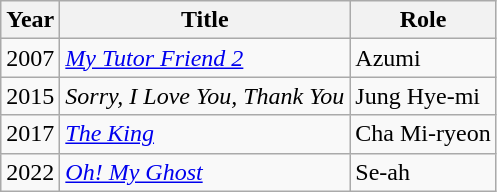<table class="wikitable" border="1">
<tr>
<th scope="col">Year</th>
<th scope="col">Title</th>
<th scope="col">Role</th>
</tr>
<tr>
<td style="text-align:center">2007</td>
<td><em><a href='#'>My Tutor Friend 2</a></em></td>
<td>Azumi</td>
</tr>
<tr>
<td style="text-align:center">2015</td>
<td><em>Sorry, I Love You, Thank You</em></td>
<td>Jung Hye-mi</td>
</tr>
<tr>
<td style="text-align:center">2017</td>
<td><em><a href='#'>The King</a></em></td>
<td>Cha Mi-ryeon</td>
</tr>
<tr>
<td>2022</td>
<td><em><a href='#'>Oh! My Ghost</a></em></td>
<td>Se-ah</td>
</tr>
</table>
